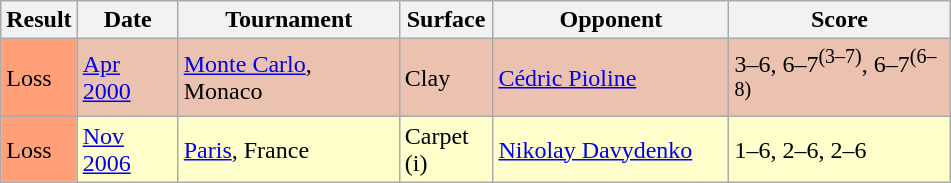<table class="sortable wikitable">
<tr>
<th style="width:40px">Result</th>
<th style="width:60px">Date</th>
<th style="width:140px">Tournament</th>
<th style="width:55px">Surface</th>
<th style="width:150px">Opponent</th>
<th style="width:140px" class="unsortable">Score</th>
</tr>
<tr bgcolor=#ebc2af>
<td style="background:#ffa07a;">Loss</td>
<td><a href='#'>Apr 2000</a></td>
<td><a href='#'>Monte Carlo</a>, Monaco</td>
<td>Clay</td>
<td> <a href='#'>Cédric Pioline</a></td>
<td>3–6, 6–7<sup>(3–7)</sup>, 6–7<sup>(6–8)</sup></td>
</tr>
<tr bgcolor=#ffffcc>
<td style="background:#ffa07a;">Loss</td>
<td><a href='#'>Nov 2006</a></td>
<td><a href='#'>Paris</a>, France</td>
<td>Carpet (i)</td>
<td> <a href='#'>Nikolay Davydenko</a></td>
<td>1–6, 2–6, 2–6</td>
</tr>
</table>
